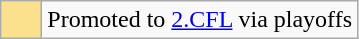<table class="wikitable">
<tr>
<td style="width:20px; background:#fbe08d;"></td>
<td>Promoted to <a href='#'>2.CFL</a> via playoffs</td>
</tr>
</table>
